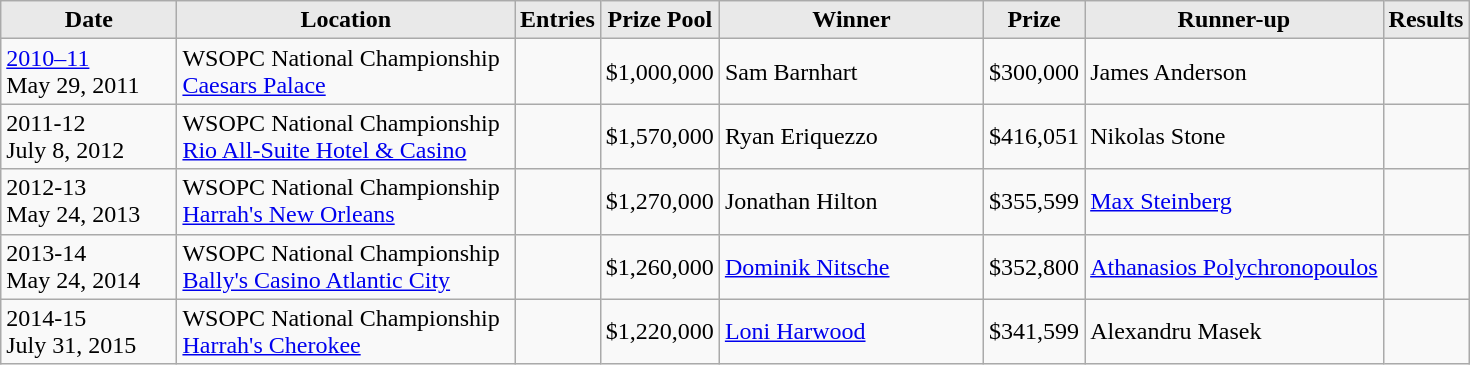<table class="wikitable">
<tr>
<th style="background: #E9E9E9;" width="12%">Date</th>
<th style="background: #E9E9E9;" width="23%">Location</th>
<th style="background: #E9E9E9;">Entries</th>
<th style="background: #E9E9E9;">Prize Pool</th>
<th style="background: #E9E9E9;" width="18%">Winner</th>
<th style="background: #E9E9E9;">Prize</th>
<th style="background: #E9E9E9;">Runner-up</th>
<th style="background: #E9E9E9;">Results</th>
</tr>
<tr>
<td><a href='#'>2010–11</a><br>May 29, 2011</td>
<td>WSOPC National Championship<br><a href='#'>Caesars Palace</a></td>
<td></td>
<td>$1,000,000</td>
<td> Sam Barnhart</td>
<td>$300,000</td>
<td> James Anderson</td>
<td></td>
</tr>
<tr>
<td>2011-12<br>July 8, 2012</td>
<td>WSOPC National Championship<br><a href='#'>Rio All-Suite Hotel & Casino</a></td>
<td></td>
<td>$1,570,000</td>
<td> Ryan Eriquezzo</td>
<td>$416,051</td>
<td> Nikolas Stone</td>
<td></td>
</tr>
<tr>
<td>2012-13<br>May 24, 2013</td>
<td>WSOPC National Championship<br><a href='#'>Harrah's New Orleans</a></td>
<td></td>
<td>$1,270,000</td>
<td> Jonathan Hilton</td>
<td>$355,599</td>
<td> <a href='#'>Max Steinberg</a></td>
<td></td>
</tr>
<tr>
<td>2013-14<br>May 24, 2014</td>
<td>WSOPC National Championship<br><a href='#'>Bally's Casino Atlantic City</a></td>
<td></td>
<td>$1,260,000</td>
<td> <a href='#'>Dominik Nitsche</a></td>
<td>$352,800</td>
<td> <a href='#'>Athanasios Polychronopoulos</a></td>
<td></td>
</tr>
<tr>
<td>2014-15<br>July 31, 2015</td>
<td>WSOPC National Championship<br><a href='#'>Harrah's Cherokee</a></td>
<td></td>
<td>$1,220,000</td>
<td> <a href='#'>Loni Harwood</a></td>
<td>$341,599</td>
<td> Alexandru Masek</td>
<td></td>
</tr>
</table>
